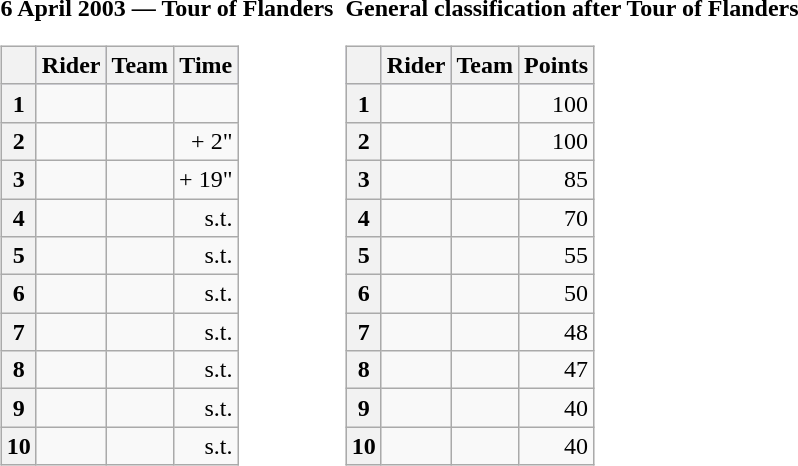<table>
<tr>
<td><strong>6 April 2003 — Tour of Flanders </strong><br><table class="wikitable">
<tr style="background:#ccccff;">
<th></th>
<th>Rider</th>
<th>Team</th>
<th>Time</th>
</tr>
<tr>
<th>1</th>
<td></td>
<td></td>
<td align=right></td>
</tr>
<tr>
<th>2</th>
<td></td>
<td></td>
<td align=right>+ 2"</td>
</tr>
<tr>
<th>3</th>
<td></td>
<td></td>
<td align=right>+ 19"</td>
</tr>
<tr>
<th>4</th>
<td></td>
<td></td>
<td align=right>s.t.</td>
</tr>
<tr>
<th>5</th>
<td></td>
<td></td>
<td align=right>s.t.</td>
</tr>
<tr>
<th>6</th>
<td></td>
<td></td>
<td align=right>s.t.</td>
</tr>
<tr>
<th>7</th>
<td></td>
<td></td>
<td align=right>s.t.</td>
</tr>
<tr>
<th>8</th>
<td></td>
<td></td>
<td align=right>s.t.</td>
</tr>
<tr>
<th>9</th>
<td></td>
<td></td>
<td align=right>s.t.</td>
</tr>
<tr>
<th>10</th>
<td></td>
<td></td>
<td align=right>s.t.</td>
</tr>
</table>
</td>
<td></td>
<td><strong>General classification after Tour of Flanders</strong><br><table class="wikitable">
<tr style="background:#ccccff;">
<th></th>
<th>Rider</th>
<th>Team</th>
<th>Points</th>
</tr>
<tr>
<th>1</th>
<td> </td>
<td></td>
<td align="right">100</td>
</tr>
<tr>
<th>2</th>
<td></td>
<td></td>
<td align="right">100</td>
</tr>
<tr>
<th>3</th>
<td></td>
<td></td>
<td align="right">85</td>
</tr>
<tr>
<th>4</th>
<td></td>
<td></td>
<td align="right">70</td>
</tr>
<tr>
<th>5</th>
<td></td>
<td></td>
<td align="right">55</td>
</tr>
<tr>
<th>6</th>
<td></td>
<td></td>
<td align="right">50</td>
</tr>
<tr>
<th>7</th>
<td></td>
<td></td>
<td align="right">48</td>
</tr>
<tr>
<th>8</th>
<td></td>
<td></td>
<td align="right">47</td>
</tr>
<tr>
<th>9</th>
<td></td>
<td></td>
<td align="right">40</td>
</tr>
<tr>
<th>10</th>
<td></td>
<td></td>
<td align="right">40</td>
</tr>
</table>
</td>
</tr>
</table>
